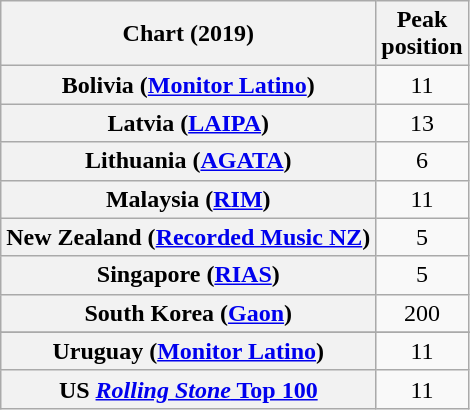<table class="wikitable sortable plainrowheaders" style="text-align:center">
<tr>
<th scope="col">Chart (2019)</th>
<th scope="col">Peak<br>position</th>
</tr>
<tr>
<th scope="row">Bolivia (<a href='#'>Monitor Latino</a>)</th>
<td>11</td>
</tr>
<tr>
<th scope="row">Latvia (<a href='#'>LAIPA</a>)</th>
<td>13</td>
</tr>
<tr>
<th scope="row">Lithuania (<a href='#'>AGATA</a>)</th>
<td>6</td>
</tr>
<tr>
<th scope="row">Malaysia (<a href='#'>RIM</a>)</th>
<td>11</td>
</tr>
<tr>
<th scope="row">New Zealand (<a href='#'>Recorded Music NZ</a>)</th>
<td>5</td>
</tr>
<tr>
<th scope="row">Singapore (<a href='#'>RIAS</a>)</th>
<td>5</td>
</tr>
<tr>
<th scope="row">South Korea (<a href='#'>Gaon</a>)</th>
<td>200</td>
</tr>
<tr>
</tr>
<tr>
<th scope="row">Uruguay (<a href='#'>Monitor Latino</a>)</th>
<td>11</td>
</tr>
<tr>
<th scope="row">US <a href='#'><em>Rolling Stone</em> Top 100</a></th>
<td>11</td>
</tr>
</table>
